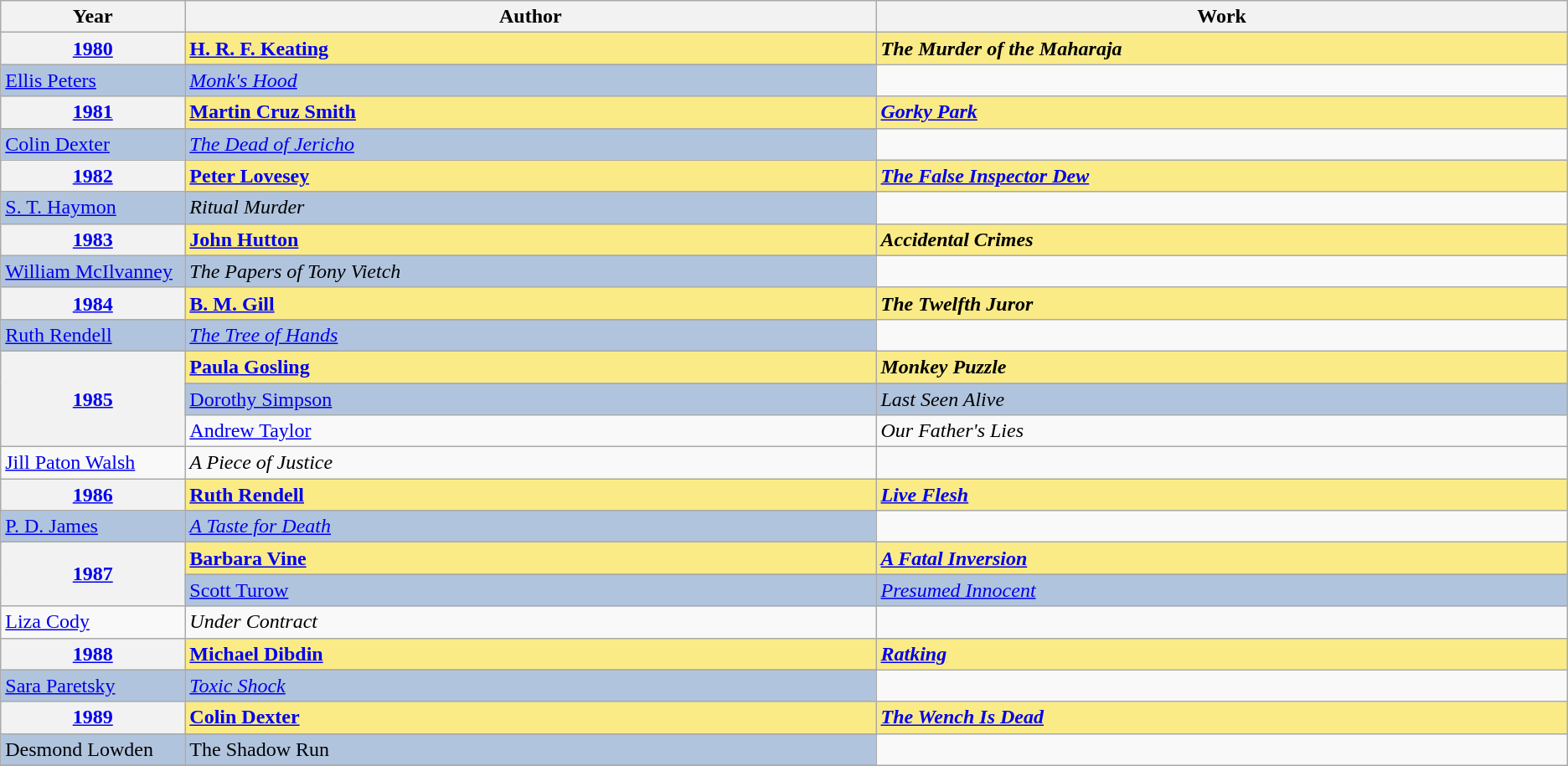<table class="wikitable sortable" style="text-align:left;">
<tr>
<th scope="col" style="width:8%;">Year</th>
<th scope="col" style="width:30%;">Author</th>
<th scope="col" style="width:30%;">Work</th>
</tr>
<tr>
<th scope="row" rowspan=2 style="text-align:center"><a href='#'>1980</a></th>
<td style="background:#FAEB86;"><strong><a href='#'>H. R. F. Keating</a> </strong></td>
<td style="background:#FAEB86;"><strong><em>The Murder of the Maharaja</em></strong></td>
</tr>
<tr>
</tr>
<tr style="background:#B0C4DE;">
<td><a href='#'>Ellis Peters</a></td>
<td><em><a href='#'>Monk's Hood</a></em></td>
</tr>
<tr>
<th scope="row" rowspan=2 style="text-align:center"><a href='#'>1981</a></th>
<td style="background:#FAEB86;"><strong><a href='#'>Martin Cruz Smith</a> </strong></td>
<td style="background:#FAEB86;"><strong><em><a href='#'>Gorky Park</a></em></strong></td>
</tr>
<tr>
</tr>
<tr style="background:#B0C4DE;">
<td><a href='#'>Colin Dexter</a></td>
<td><em><a href='#'>The Dead of Jericho</a></em></td>
</tr>
<tr>
<th scope="row" rowspan=2 style="text-align:center"><a href='#'>1982</a></th>
<td style="background:#FAEB86;"><strong><a href='#'>Peter Lovesey</a> </strong></td>
<td style="background:#FAEB86;"><strong><em><a href='#'>The False Inspector Dew</a></em></strong></td>
</tr>
<tr>
</tr>
<tr style="background:#B0C4DE;">
<td><a href='#'>S. T. Haymon</a></td>
<td><em>Ritual Murder</em></td>
</tr>
<tr>
<th scope="row" rowspan=2 style="text-align:center"><a href='#'>1983</a></th>
<td style="background:#FAEB86;"><strong><a href='#'>John Hutton</a> </strong></td>
<td style="background:#FAEB86;"><strong><em>Accidental Crimes</em></strong></td>
</tr>
<tr>
</tr>
<tr style="background:#B0C4DE;">
<td><a href='#'>William McIlvanney</a></td>
<td><em>The Papers of Tony Vietch</em></td>
</tr>
<tr>
<th scope="row" rowspan=2 style="text-align:center"><a href='#'>1984</a></th>
<td style="background:#FAEB86;"><strong><a href='#'>B. M. Gill</a> </strong></td>
<td style="background:#FAEB86;"><strong><em>The Twelfth Juror</em></strong></td>
</tr>
<tr>
</tr>
<tr style="background:#B0C4DE;">
<td><a href='#'>Ruth Rendell</a></td>
<td><em><a href='#'>The Tree of Hands</a></em></td>
</tr>
<tr>
<th scope="row" rowspan=4 style="text-align:center"><a href='#'>1985</a></th>
<td style="background:#FAEB86;"><strong><a href='#'>Paula Gosling</a> </strong></td>
<td style="background:#FAEB86;"><strong><em>Monkey Puzzle</em></strong></td>
</tr>
<tr>
</tr>
<tr style="background:#B0C4DE;">
<td><a href='#'>Dorothy Simpson</a></td>
<td><em>Last Seen Alive</em></td>
</tr>
<tr>
<td><a href='#'>Andrew Taylor</a></td>
<td><em>Our Father's Lies</em></td>
</tr>
<tr>
<td><a href='#'>Jill Paton Walsh</a></td>
<td><em>A Piece of Justice</em></td>
</tr>
<tr>
<th scope="row" rowspan=2 style="text-align:center"><a href='#'>1986</a></th>
<td style="background:#FAEB86;"><strong><a href='#'>Ruth Rendell</a> </strong></td>
<td style="background:#FAEB86;"><strong><em><a href='#'>Live Flesh</a></em></strong></td>
</tr>
<tr>
</tr>
<tr style="background:#B0C4DE;">
<td><a href='#'>P. D. James</a></td>
<td><em><a href='#'>A Taste for Death</a></em></td>
</tr>
<tr>
<th scope="row" rowspan=3 style="text-align:center"><a href='#'>1987</a></th>
<td style="background:#FAEB86;"><strong><a href='#'>Barbara Vine</a> </strong></td>
<td style="background:#FAEB86;"><strong><em><a href='#'>A Fatal Inversion</a></em></strong></td>
</tr>
<tr>
</tr>
<tr style="background:#B0C4DE;">
<td><a href='#'>Scott Turow</a></td>
<td><em><a href='#'>Presumed Innocent</a></em></td>
</tr>
<tr>
<td><a href='#'>Liza Cody</a></td>
<td><em>Under Contract</em></td>
</tr>
<tr>
<th scope="row" rowspan=2 style="text-align:center"><a href='#'>1988</a></th>
<td style="background:#FAEB86;"><strong><a href='#'>Michael Dibdin</a> </strong></td>
<td style="background:#FAEB86;"><strong><em><a href='#'>Ratking</a></em></strong></td>
</tr>
<tr>
</tr>
<tr style="background:#B0C4DE;">
<td><a href='#'>Sara Paretsky</a></td>
<td><em><a href='#'>Toxic Shock</a></em></td>
</tr>
<tr>
<th scope="row" rowspan=2 style="text-align:center"><a href='#'>1989</a></th>
<td style="background:#FAEB86;"><strong><a href='#'>Colin Dexter</a> </strong></td>
<td style="background:#FAEB86;"><strong><em><a href='#'>The Wench Is Dead</a></em></strong></td>
</tr>
<tr>
</tr>
<tr style="background:#B0C4DE;">
<td>Desmond Lowden</td>
<td>The Shadow Run</td>
</tr>
<tr>
</tr>
</table>
